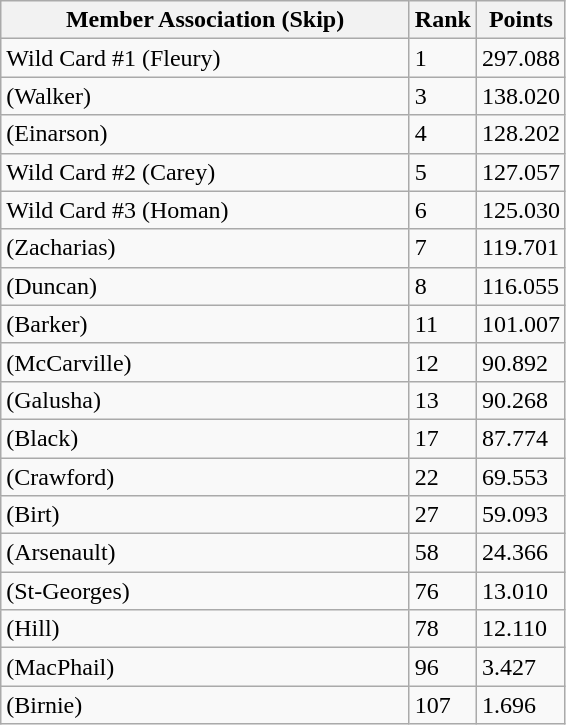<table class="wikitable">
<tr>
<th scope="col" width=265>Member Association (Skip)</th>
<th scope="col" width=15>Rank</th>
<th scope="col" width=15>Points</th>
</tr>
<tr>
<td> Wild Card #1 (Fleury)</td>
<td>1</td>
<td>297.088</td>
</tr>
<tr>
<td> (Walker)</td>
<td>3</td>
<td>138.020</td>
</tr>
<tr>
<td> (Einarson)</td>
<td>4</td>
<td>128.202</td>
</tr>
<tr>
<td> Wild Card #2 (Carey)</td>
<td>5</td>
<td>127.057</td>
</tr>
<tr>
<td> Wild Card #3 (Homan)</td>
<td>6</td>
<td>125.030</td>
</tr>
<tr>
<td> (Zacharias)</td>
<td>7</td>
<td>119.701</td>
</tr>
<tr>
<td> (Duncan)</td>
<td>8</td>
<td>116.055</td>
</tr>
<tr>
<td> (Barker)</td>
<td>11</td>
<td>101.007</td>
</tr>
<tr>
<td> (McCarville)</td>
<td>12</td>
<td>90.892</td>
</tr>
<tr>
<td> (Galusha)</td>
<td>13</td>
<td>90.268</td>
</tr>
<tr>
<td> (Black)</td>
<td>17</td>
<td>87.774</td>
</tr>
<tr>
<td> (Crawford)</td>
<td>22</td>
<td>69.553</td>
</tr>
<tr>
<td> (Birt)</td>
<td>27</td>
<td>59.093</td>
</tr>
<tr>
<td> (Arsenault)</td>
<td>58</td>
<td>24.366</td>
</tr>
<tr>
<td> (St-Georges)</td>
<td>76</td>
<td>13.010</td>
</tr>
<tr>
<td> (Hill)</td>
<td>78</td>
<td>12.110</td>
</tr>
<tr>
<td> (MacPhail)</td>
<td>96</td>
<td>3.427</td>
</tr>
<tr>
<td> (Birnie)</td>
<td>107</td>
<td>1.696</td>
</tr>
</table>
